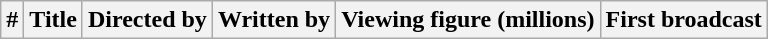<table class="wikitable plainrowheaders" border="1" style="background:white;">
<tr>
<th>#</th>
<th>Title</th>
<th>Directed by</th>
<th>Written by</th>
<th>Viewing figure (millions)</th>
<th>First broadcast<br>


</th>
</tr>
</table>
